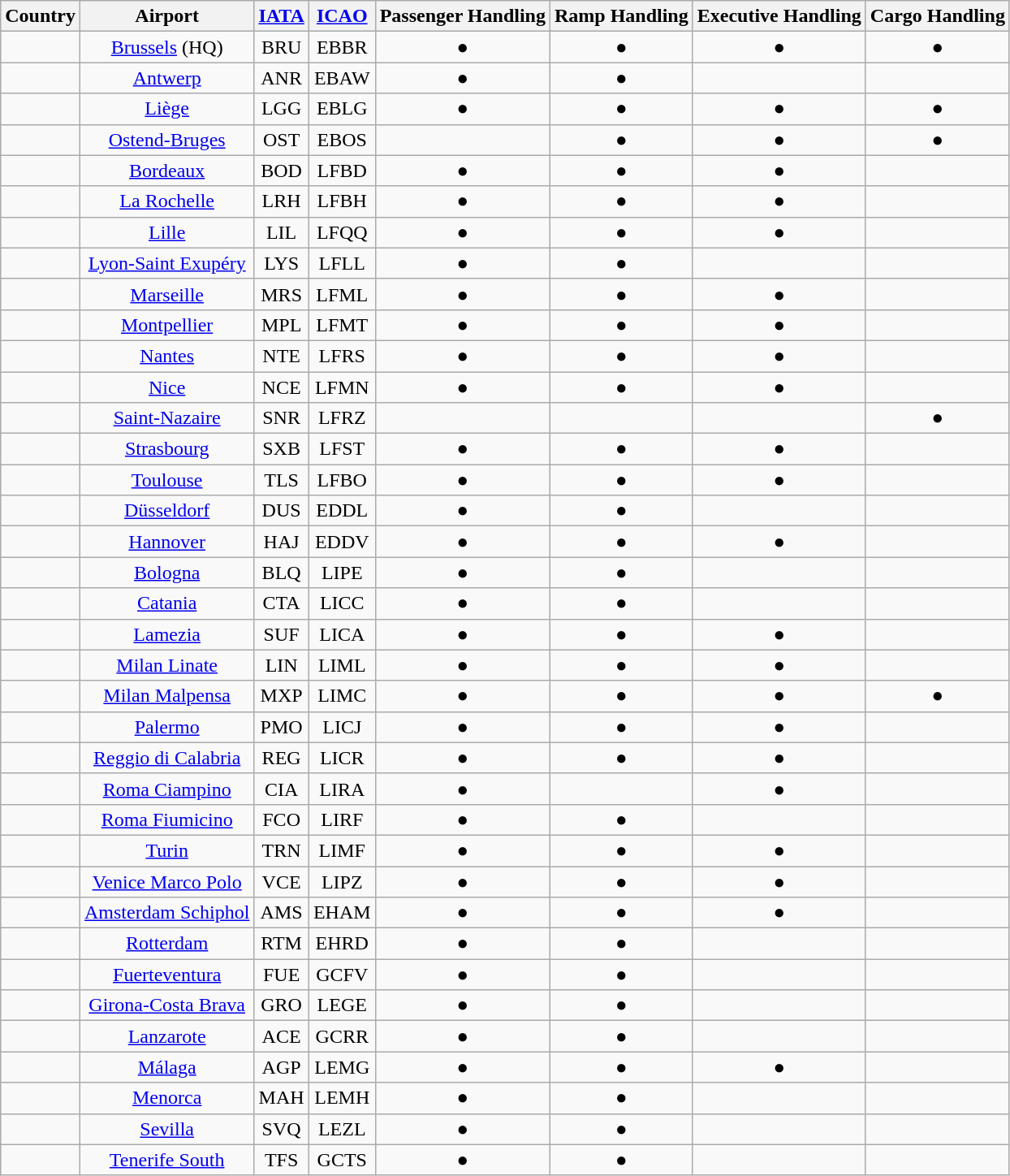<table class="wikitable" style="text-align:center; ">
<tr>
<th>Country</th>
<th>Airport</th>
<th><a href='#'>IATA</a></th>
<th><a href='#'>ICAO</a></th>
<th>Passenger Handling</th>
<th>Ramp Handling</th>
<th>Executive Handling</th>
<th>Cargo Handling</th>
</tr>
<tr>
<td></td>
<td><a href='#'>Brussels</a> (HQ)</td>
<td>BRU</td>
<td>EBBR</td>
<td>●</td>
<td>●</td>
<td>●</td>
<td>●</td>
</tr>
<tr>
<td></td>
<td><a href='#'>Antwerp</a></td>
<td>ANR</td>
<td>EBAW</td>
<td>●</td>
<td>●</td>
<td></td>
<td></td>
</tr>
<tr>
<td></td>
<td><a href='#'>Liège</a></td>
<td>LGG</td>
<td>EBLG</td>
<td>●</td>
<td>●</td>
<td>●</td>
<td>●</td>
</tr>
<tr>
<td></td>
<td><a href='#'>Ostend-Bruges</a></td>
<td>OST</td>
<td>EBOS</td>
<td></td>
<td>●</td>
<td>●</td>
<td>●</td>
</tr>
<tr>
<td></td>
<td><a href='#'>Bordeaux</a></td>
<td>BOD</td>
<td>LFBD</td>
<td>●</td>
<td>●</td>
<td>●</td>
<td></td>
</tr>
<tr>
<td></td>
<td><a href='#'>La Rochelle</a></td>
<td>LRH</td>
<td>LFBH</td>
<td>●</td>
<td>●</td>
<td>●</td>
<td></td>
</tr>
<tr>
<td></td>
<td><a href='#'>Lille</a></td>
<td>LIL</td>
<td>LFQQ</td>
<td>●</td>
<td>●</td>
<td>●</td>
<td></td>
</tr>
<tr>
<td></td>
<td><a href='#'>Lyon-Saint Exupéry</a></td>
<td>LYS</td>
<td>LFLL</td>
<td>●</td>
<td>●</td>
<td></td>
<td></td>
</tr>
<tr>
<td></td>
<td><a href='#'>Marseille</a></td>
<td>MRS</td>
<td>LFML</td>
<td>●</td>
<td>●</td>
<td>●</td>
<td></td>
</tr>
<tr>
<td></td>
<td><a href='#'>Montpellier</a></td>
<td>MPL</td>
<td>LFMT</td>
<td>●</td>
<td>●</td>
<td>●</td>
<td></td>
</tr>
<tr>
<td></td>
<td><a href='#'>Nantes</a></td>
<td>NTE</td>
<td>LFRS</td>
<td>●</td>
<td>●</td>
<td>●</td>
<td></td>
</tr>
<tr>
<td></td>
<td><a href='#'>Nice</a></td>
<td>NCE</td>
<td>LFMN</td>
<td>●</td>
<td>●</td>
<td>●</td>
<td></td>
</tr>
<tr>
<td></td>
<td><a href='#'>Saint-Nazaire</a></td>
<td>SNR</td>
<td>LFRZ</td>
<td></td>
<td></td>
<td></td>
<td>●</td>
</tr>
<tr>
<td></td>
<td><a href='#'>Strasbourg</a></td>
<td>SXB</td>
<td>LFST</td>
<td>●</td>
<td>●</td>
<td>●</td>
<td></td>
</tr>
<tr>
<td></td>
<td><a href='#'>Toulouse</a></td>
<td>TLS</td>
<td>LFBO</td>
<td>●</td>
<td>●</td>
<td>●</td>
<td></td>
</tr>
<tr>
<td></td>
<td><a href='#'>Düsseldorf</a></td>
<td>DUS</td>
<td>EDDL</td>
<td>●</td>
<td>●</td>
<td></td>
<td></td>
</tr>
<tr>
<td></td>
<td><a href='#'>Hannover</a></td>
<td>HAJ</td>
<td>EDDV</td>
<td>●</td>
<td>●</td>
<td>●</td>
<td></td>
</tr>
<tr>
<td></td>
<td><a href='#'>Bologna</a></td>
<td>BLQ</td>
<td>LIPE</td>
<td>●</td>
<td>●</td>
<td></td>
<td></td>
</tr>
<tr>
<td></td>
<td><a href='#'>Catania</a></td>
<td>CTA</td>
<td>LICC</td>
<td>●</td>
<td>●</td>
<td></td>
<td></td>
</tr>
<tr>
<td></td>
<td><a href='#'>Lamezia</a></td>
<td>SUF</td>
<td>LICA</td>
<td>●</td>
<td>●</td>
<td>●</td>
<td></td>
</tr>
<tr>
<td></td>
<td><a href='#'>Milan Linate</a></td>
<td>LIN</td>
<td>LIML</td>
<td>●</td>
<td>●</td>
<td>●</td>
<td></td>
</tr>
<tr>
<td></td>
<td><a href='#'>Milan Malpensa</a></td>
<td>MXP</td>
<td>LIMC</td>
<td>●</td>
<td>●</td>
<td>●</td>
<td>●</td>
</tr>
<tr>
<td></td>
<td><a href='#'>Palermo</a></td>
<td>PMO</td>
<td>LICJ</td>
<td>●</td>
<td>●</td>
<td>●</td>
<td></td>
</tr>
<tr>
<td></td>
<td><a href='#'>Reggio di Calabria</a></td>
<td>REG</td>
<td>LICR</td>
<td>●</td>
<td>●</td>
<td>●</td>
<td></td>
</tr>
<tr>
<td></td>
<td><a href='#'>Roma Ciampino</a></td>
<td>CIA</td>
<td>LIRA</td>
<td>●</td>
<td></td>
<td>●</td>
<td></td>
</tr>
<tr>
<td></td>
<td><a href='#'>Roma Fiumicino</a></td>
<td>FCO</td>
<td>LIRF</td>
<td>●</td>
<td>●</td>
<td></td>
<td></td>
</tr>
<tr>
<td></td>
<td><a href='#'>Turin</a></td>
<td>TRN</td>
<td>LIMF</td>
<td>●</td>
<td>●</td>
<td>●</td>
<td></td>
</tr>
<tr>
<td></td>
<td><a href='#'>Venice Marco Polo</a></td>
<td>VCE</td>
<td>LIPZ</td>
<td>●</td>
<td>●</td>
<td>●</td>
<td></td>
</tr>
<tr>
<td></td>
<td><a href='#'>Amsterdam Schiphol</a></td>
<td>AMS</td>
<td>EHAM</td>
<td>●</td>
<td>●</td>
<td>●</td>
<td></td>
</tr>
<tr>
<td></td>
<td><a href='#'>Rotterdam</a></td>
<td>RTM</td>
<td>EHRD</td>
<td>●</td>
<td>●</td>
<td></td>
<td></td>
</tr>
<tr>
<td></td>
<td><a href='#'>Fuerteventura</a></td>
<td>FUE</td>
<td>GCFV</td>
<td>●</td>
<td>●</td>
<td></td>
<td></td>
</tr>
<tr>
<td></td>
<td><a href='#'>Girona-Costa Brava</a></td>
<td>GRO</td>
<td>LEGE</td>
<td>●</td>
<td>●</td>
<td></td>
<td></td>
</tr>
<tr>
<td></td>
<td><a href='#'>Lanzarote</a></td>
<td>ACE</td>
<td>GCRR</td>
<td>●</td>
<td>●</td>
<td></td>
<td></td>
</tr>
<tr>
<td></td>
<td><a href='#'>Málaga</a></td>
<td>AGP</td>
<td>LEMG</td>
<td>●</td>
<td>●</td>
<td>●</td>
<td></td>
</tr>
<tr>
<td></td>
<td><a href='#'>Menorca</a></td>
<td>MAH</td>
<td>LEMH</td>
<td>●</td>
<td>●</td>
<td></td>
<td></td>
</tr>
<tr>
<td></td>
<td><a href='#'>Sevilla</a></td>
<td>SVQ</td>
<td>LEZL</td>
<td>●</td>
<td>●</td>
<td></td>
<td></td>
</tr>
<tr>
<td></td>
<td><a href='#'>Tenerife South</a></td>
<td>TFS</td>
<td>GCTS</td>
<td>●</td>
<td>●</td>
<td></td>
<td></td>
</tr>
</table>
